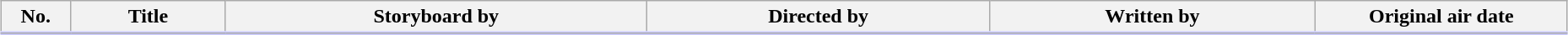<table class="wikitable" style="width:98%; margin:auto; background:#FFF;">
<tr style="border-bottom: 3px solid #CCF;">
<th style="width:3em;">No.</th>
<th>Title</th>
<th>Storyboard by</th>
<th>Directed by</th>
<th>Written by</th>
<th style="width:12em;">Original air date</th>
</tr>
<tr>
</tr>
</table>
